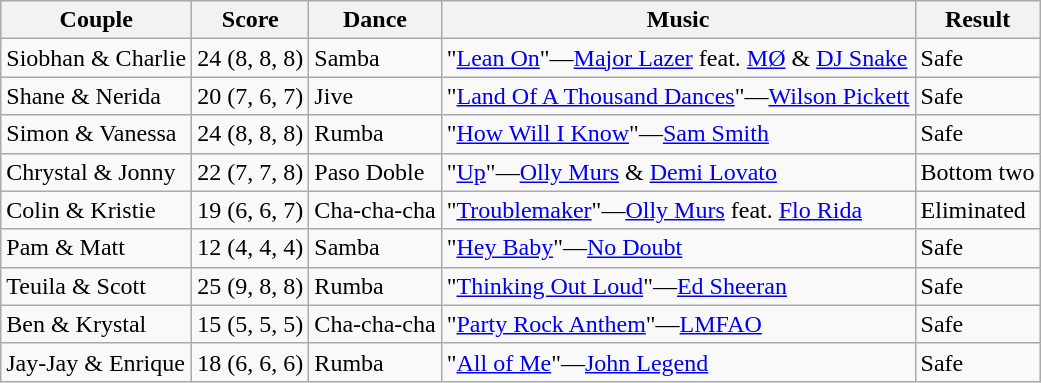<table class="wikitable sortable">
<tr>
<th rowspan="1">Couple</th>
<th colspan="1">Score</th>
<th rowspan="1">Dance</th>
<th rowspan="1">Music</th>
<th rowspan="1">Result</th>
</tr>
<tr>
<td>Siobhan & Charlie</td>
<td>24 (8, 8, 8)</td>
<td>Samba</td>
<td>"<a href='#'>Lean On</a>"—<a href='#'>Major Lazer</a> feat. <a href='#'>MØ</a> &  <a href='#'>DJ Snake</a></td>
<td>Safe</td>
</tr>
<tr>
<td>Shane & Nerida</td>
<td>20 (7, 6, 7)</td>
<td>Jive</td>
<td>"<a href='#'>Land Of A Thousand Dances</a>"—<a href='#'>Wilson Pickett</a></td>
<td>Safe</td>
</tr>
<tr>
<td>Simon & Vanessa</td>
<td>24 (8, 8, 8)</td>
<td>Rumba</td>
<td>"<a href='#'>How Will I Know</a>"—<a href='#'>Sam Smith</a></td>
<td>Safe</td>
</tr>
<tr>
<td>Chrystal & Jonny</td>
<td>22 (7, 7, 8)</td>
<td>Paso Doble</td>
<td>"<a href='#'>Up</a>"—<a href='#'>Olly Murs</a> & <a href='#'>Demi Lovato</a></td>
<td>Bottom two</td>
</tr>
<tr>
<td>Colin & Kristie</td>
<td>19 (6, 6, 7)</td>
<td>Cha-cha-cha</td>
<td>"<a href='#'>Troublemaker</a>"—<a href='#'>Olly Murs</a> feat. <a href='#'>Flo Rida</a></td>
<td>Eliminated</td>
</tr>
<tr>
<td>Pam & Matt</td>
<td>12 (4, 4, 4)</td>
<td>Samba</td>
<td>"<a href='#'>Hey Baby</a>"—<a href='#'>No Doubt</a></td>
<td>Safe</td>
</tr>
<tr>
<td>Teuila & Scott</td>
<td>25 (9, 8, 8)</td>
<td>Rumba</td>
<td>"<a href='#'>Thinking Out Loud</a>"—<a href='#'>Ed Sheeran</a></td>
<td>Safe</td>
</tr>
<tr>
<td>Ben & Krystal</td>
<td>15 (5, 5, 5)</td>
<td>Cha-cha-cha</td>
<td>"<a href='#'>Party Rock Anthem</a>"—<a href='#'>LMFAO</a></td>
<td>Safe</td>
</tr>
<tr>
<td>Jay-Jay & Enrique</td>
<td>18 (6, 6, 6)</td>
<td>Rumba</td>
<td>"<a href='#'>All of Me</a>"—<a href='#'>John Legend</a></td>
<td>Safe</td>
</tr>
</table>
